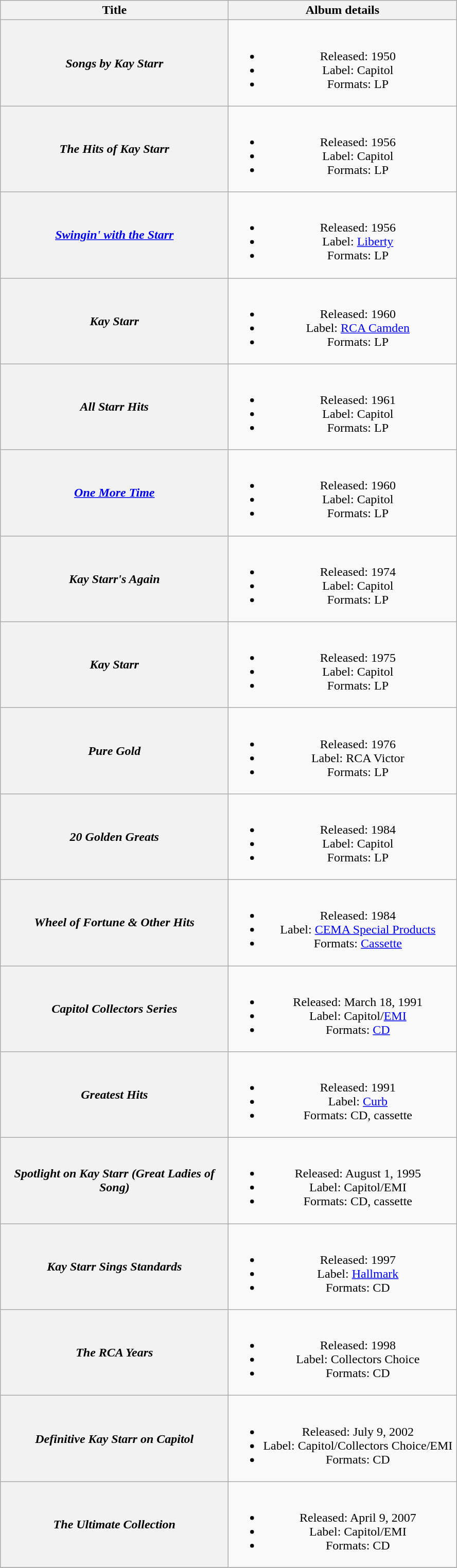<table class="wikitable plainrowheaders" style="text-align:center;">
<tr>
<th scope="col" style="width:18em;">Title</th>
<th scope="col" style="width:18em;">Album details</th>
</tr>
<tr>
<th scope="row"><em>Songs by Kay Starr</em></th>
<td><br><ul><li>Released: 1950</li><li>Label: Capitol</li><li>Formats: LP</li></ul></td>
</tr>
<tr>
<th scope="row"><em>The Hits of Kay Starr</em></th>
<td><br><ul><li>Released: 1956</li><li>Label: Capitol</li><li>Formats: LP</li></ul></td>
</tr>
<tr>
<th scope="row"><em><a href='#'>Swingin' with the Starr</a></em></th>
<td><br><ul><li>Released: 1956</li><li>Label: <a href='#'>Liberty</a></li><li>Formats: LP</li></ul></td>
</tr>
<tr>
<th scope="row"><em>Kay Starr</em></th>
<td><br><ul><li>Released: 1960</li><li>Label: <a href='#'>RCA Camden</a></li><li>Formats: LP</li></ul></td>
</tr>
<tr>
<th scope="row"><em>All Starr Hits</em></th>
<td><br><ul><li>Released: 1961</li><li>Label: Capitol</li><li>Formats: LP</li></ul></td>
</tr>
<tr>
<th scope="row"><em><a href='#'>One More Time</a></em></th>
<td><br><ul><li>Released: 1960</li><li>Label: Capitol</li><li>Formats: LP</li></ul></td>
</tr>
<tr>
<th scope="row"><em>Kay Starr's Again</em></th>
<td><br><ul><li>Released: 1974</li><li>Label: Capitol</li><li>Formats: LP</li></ul></td>
</tr>
<tr>
<th scope="row"><em>Kay Starr</em></th>
<td><br><ul><li>Released: 1975</li><li>Label: Capitol</li><li>Formats: LP</li></ul></td>
</tr>
<tr>
<th scope="row"><em>Pure Gold</em></th>
<td><br><ul><li>Released: 1976</li><li>Label: RCA Victor</li><li>Formats: LP</li></ul></td>
</tr>
<tr>
<th scope="row"><em>20 Golden Greats</em></th>
<td><br><ul><li>Released: 1984</li><li>Label: Capitol</li><li>Formats: LP</li></ul></td>
</tr>
<tr>
<th scope="row"><em>Wheel of Fortune & Other Hits</em></th>
<td><br><ul><li>Released: 1984</li><li>Label: <a href='#'>CEMA Special Products</a></li><li>Formats: <a href='#'>Cassette</a></li></ul></td>
</tr>
<tr>
<th scope="row"><em>Capitol Collectors Series</em></th>
<td><br><ul><li>Released: March 18, 1991</li><li>Label: Capitol/<a href='#'>EMI</a></li><li>Formats: <a href='#'>CD</a></li></ul></td>
</tr>
<tr>
<th scope="row"><em>Greatest Hits</em></th>
<td><br><ul><li>Released: 1991</li><li>Label: <a href='#'>Curb</a></li><li>Formats: CD, cassette</li></ul></td>
</tr>
<tr>
<th scope="row"><em>Spotlight on Kay Starr (Great Ladies of Song)</em></th>
<td><br><ul><li>Released: August 1, 1995</li><li>Label: Capitol/EMI</li><li>Formats: CD, cassette</li></ul></td>
</tr>
<tr>
<th scope="row"><em>Kay Starr Sings Standards</em></th>
<td><br><ul><li>Released: 1997</li><li>Label: <a href='#'>Hallmark</a></li><li>Formats: CD</li></ul></td>
</tr>
<tr>
<th scope="row"><em>The RCA Years</em></th>
<td><br><ul><li>Released: 1998</li><li>Label: Collectors Choice</li><li>Formats: CD</li></ul></td>
</tr>
<tr>
<th scope="row"><em>Definitive Kay Starr on Capitol</em></th>
<td><br><ul><li>Released: July 9, 2002</li><li>Label: Capitol/Collectors Choice/EMI</li><li>Formats: CD</li></ul></td>
</tr>
<tr>
<th scope="row"><em>The Ultimate Collection</em></th>
<td><br><ul><li>Released: April 9, 2007</li><li>Label: Capitol/EMI</li><li>Formats: CD</li></ul></td>
</tr>
<tr>
</tr>
</table>
